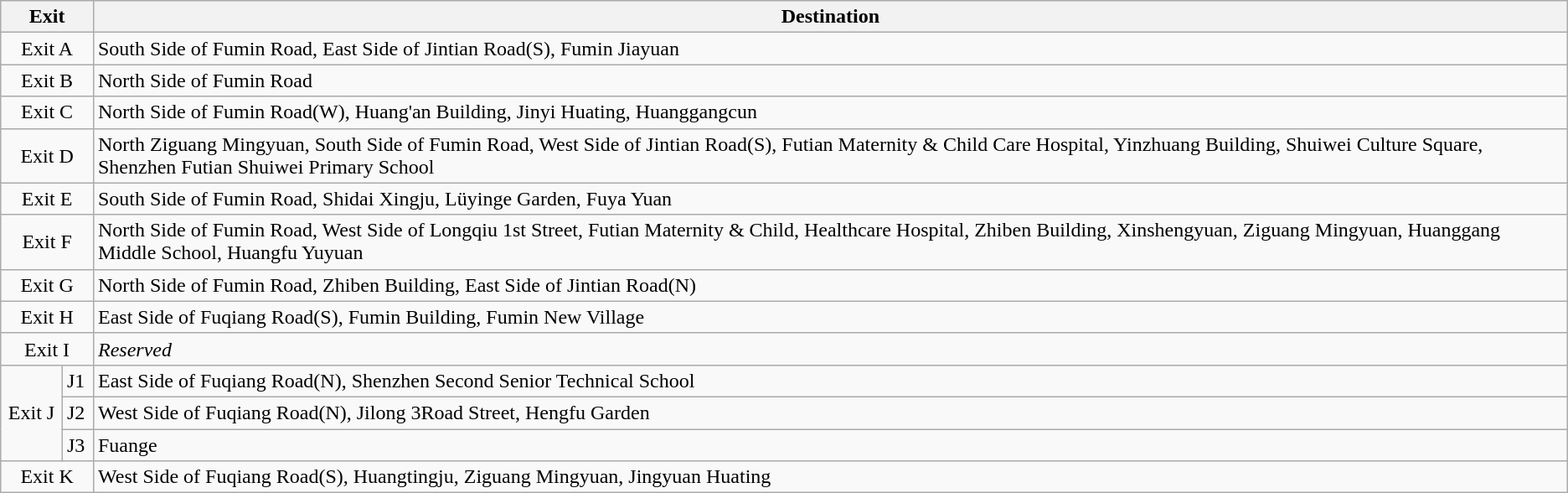<table class="wikitable">
<tr>
<th style="width:70px" colspan="2">Exit</th>
<th>Destination</th>
</tr>
<tr>
<td align="center" colspan="2">Exit A</td>
<td>South Side of Fumin Road, East Side of Jintian Road(S), Fumin Jiayuan</td>
</tr>
<tr>
<td align="center" colspan="2">Exit B</td>
<td>North Side of Fumin Road</td>
</tr>
<tr>
<td align="center" colspan="2">Exit C</td>
<td>North Side of Fumin Road(W), Huang'an Building, Jinyi Huating, Huanggangcun</td>
</tr>
<tr>
<td align="center" colspan="2">Exit D</td>
<td>North Ziguang Mingyuan, South Side of Fumin Road, West Side of Jintian Road(S), Futian Maternity & Child Care Hospital, Yinzhuang Building, Shuiwei Culture Square, Shenzhen Futian Shuiwei Primary School</td>
</tr>
<tr>
<td align="center" colspan="2">Exit E</td>
<td>South Side of Fumin Road, Shidai Xingju, Lüyinge Garden, Fuya Yuan</td>
</tr>
<tr>
<td align="center" colspan="2">Exit F</td>
<td>North Side of Fumin Road, West Side of Longqiu 1st Street, Futian Maternity & Child, Healthcare Hospital, Zhiben Building, Xinshengyuan, Ziguang Mingyuan, Huanggang Middle School, Huangfu Yuyuan</td>
</tr>
<tr>
<td align="center" colspan="2">Exit G</td>
<td>North Side of Fumin Road, Zhiben Building, East Side of Jintian Road(N)</td>
</tr>
<tr>
<td align="center" colspan="2">Exit H</td>
<td>East Side of Fuqiang Road(S), Fumin Building, Fumin New Village</td>
</tr>
<tr>
<td align="center" colspan="2">Exit I</td>
<td><em>Reserved</em></td>
</tr>
<tr>
<td align="center" rowspan="3">Exit J</td>
<td>J1</td>
<td>East Side of Fuqiang Road(N), Shenzhen Second Senior Technical School</td>
</tr>
<tr>
<td>J2</td>
<td>West Side of Fuqiang Road(N), Jilong 3Road Street, Hengfu Garden</td>
</tr>
<tr>
<td>J3</td>
<td>Fuange</td>
</tr>
<tr>
<td align="center" colspan="2">Exit K</td>
<td>West Side of Fuqiang Road(S), Huangtingju, Ziguang Mingyuan, Jingyuan Huating</td>
</tr>
</table>
